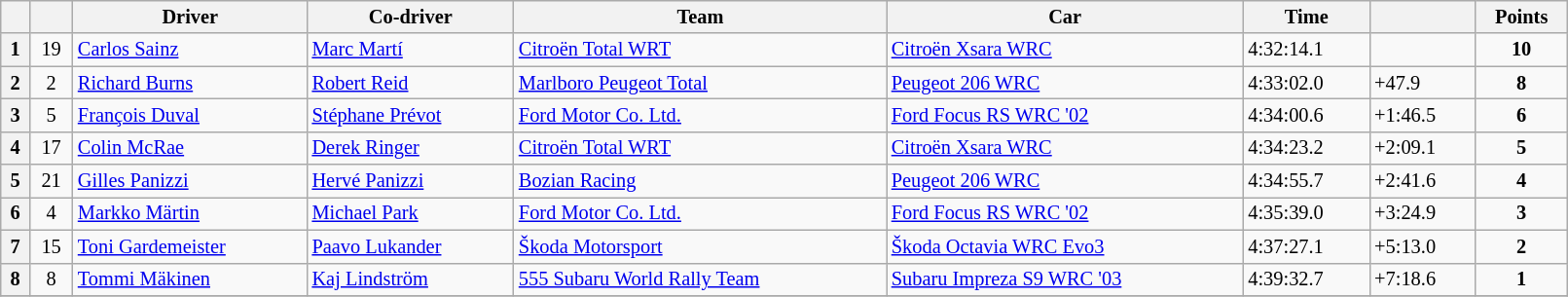<table class="wikitable" width=85% style="font-size: 85%;">
<tr>
<th></th>
<th></th>
<th>Driver</th>
<th>Co-driver</th>
<th>Team</th>
<th>Car</th>
<th>Time</th>
<th></th>
<th>Points</th>
</tr>
<tr>
<th>1</th>
<td align="center">19</td>
<td> <a href='#'>Carlos Sainz</a></td>
<td> <a href='#'>Marc Martí</a></td>
<td> <a href='#'>Citroën Total WRT</a></td>
<td><a href='#'>Citroën Xsara WRC</a></td>
<td>4:32:14.1</td>
<td></td>
<td align="center"><strong>10</strong></td>
</tr>
<tr>
<th>2</th>
<td align="center">2</td>
<td> <a href='#'>Richard Burns</a></td>
<td> <a href='#'>Robert Reid</a></td>
<td> <a href='#'>Marlboro Peugeot Total</a></td>
<td><a href='#'>Peugeot 206 WRC</a></td>
<td>4:33:02.0</td>
<td>+47.9</td>
<td align="center"><strong>8</strong></td>
</tr>
<tr>
<th>3</th>
<td align="center">5</td>
<td> <a href='#'>François Duval</a></td>
<td> <a href='#'>Stéphane Prévot</a></td>
<td> <a href='#'>Ford Motor Co. Ltd.</a></td>
<td><a href='#'>Ford Focus RS WRC '02</a></td>
<td>4:34:00.6</td>
<td>+1:46.5</td>
<td align="center"><strong>6</strong></td>
</tr>
<tr>
<th>4</th>
<td align="center">17</td>
<td> <a href='#'>Colin McRae</a></td>
<td> <a href='#'>Derek Ringer</a></td>
<td> <a href='#'>Citroën Total WRT</a></td>
<td><a href='#'>Citroën Xsara WRC</a></td>
<td>4:34:23.2</td>
<td>+2:09.1</td>
<td align="center"><strong>5</strong></td>
</tr>
<tr>
<th>5</th>
<td align="center">21</td>
<td> <a href='#'>Gilles Panizzi</a></td>
<td> <a href='#'>Hervé Panizzi</a></td>
<td> <a href='#'>Bozian Racing</a></td>
<td><a href='#'>Peugeot 206 WRC</a></td>
<td>4:34:55.7</td>
<td>+2:41.6</td>
<td align="center"><strong>4</strong></td>
</tr>
<tr>
<th>6</th>
<td align="center">4</td>
<td> <a href='#'>Markko Märtin</a></td>
<td> <a href='#'>Michael Park</a></td>
<td> <a href='#'>Ford Motor Co. Ltd.</a></td>
<td><a href='#'>Ford Focus RS WRC '02</a></td>
<td>4:35:39.0</td>
<td>+3:24.9</td>
<td align="center"><strong>3</strong></td>
</tr>
<tr>
<th>7</th>
<td align="center">15</td>
<td> <a href='#'>Toni Gardemeister</a></td>
<td> <a href='#'>Paavo Lukander</a></td>
<td> <a href='#'>Škoda Motorsport</a></td>
<td><a href='#'>Škoda Octavia WRC Evo3</a></td>
<td>4:37:27.1</td>
<td>+5:13.0</td>
<td align="center"><strong>2</strong></td>
</tr>
<tr>
<th>8</th>
<td align="center">8</td>
<td> <a href='#'>Tommi Mäkinen</a></td>
<td> <a href='#'>Kaj Lindström</a></td>
<td> <a href='#'>555 Subaru World Rally Team</a></td>
<td><a href='#'>Subaru Impreza S9 WRC '03</a></td>
<td>4:39:32.7</td>
<td>+7:18.6</td>
<td align="center"><strong>1</strong></td>
</tr>
<tr>
</tr>
</table>
